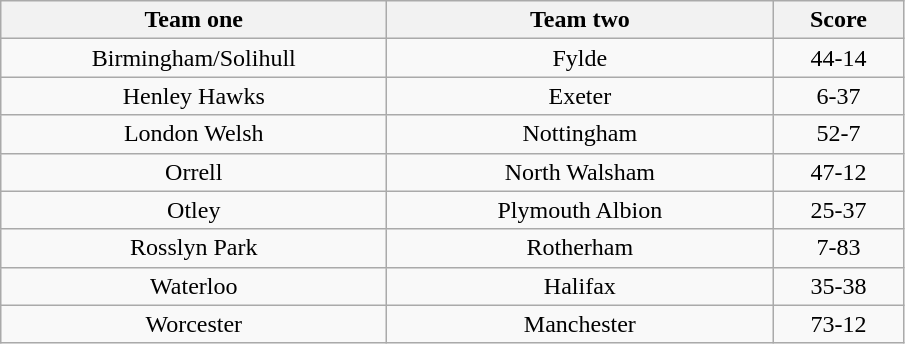<table class="wikitable" style="text-align: center">
<tr>
<th width=250>Team one</th>
<th width=250>Team two</th>
<th width=80>Score</th>
</tr>
<tr>
<td>Birmingham/Solihull</td>
<td>Fylde</td>
<td>44-14</td>
</tr>
<tr>
<td>Henley Hawks</td>
<td>Exeter</td>
<td>6-37</td>
</tr>
<tr>
<td>London Welsh</td>
<td>Nottingham</td>
<td>52-7</td>
</tr>
<tr>
<td>Orrell</td>
<td>North Walsham</td>
<td>47-12</td>
</tr>
<tr>
<td>Otley</td>
<td>Plymouth Albion</td>
<td>25-37</td>
</tr>
<tr>
<td>Rosslyn Park</td>
<td>Rotherham</td>
<td>7-83</td>
</tr>
<tr>
<td>Waterloo</td>
<td>Halifax</td>
<td>35-38</td>
</tr>
<tr>
<td>Worcester</td>
<td>Manchester</td>
<td>73-12</td>
</tr>
</table>
